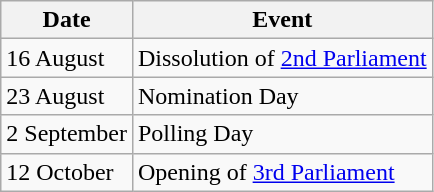<table class="wikitable">
<tr>
<th>Date</th>
<th>Event</th>
</tr>
<tr>
<td>16 August</td>
<td>Dissolution of <a href='#'>2nd Parliament</a></td>
</tr>
<tr>
<td>23 August</td>
<td>Nomination Day</td>
</tr>
<tr>
<td>2 September</td>
<td>Polling Day</td>
</tr>
<tr>
<td>12 October</td>
<td>Opening of <a href='#'>3rd Parliament</a></td>
</tr>
</table>
